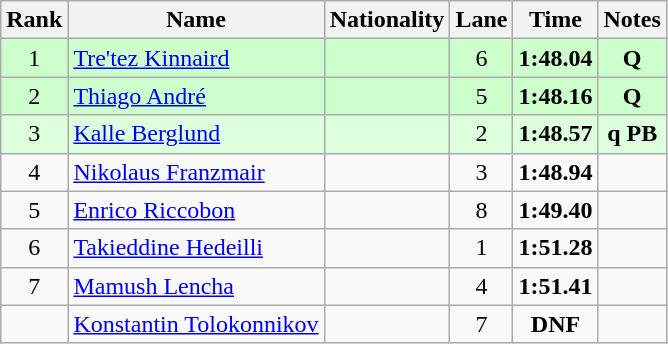<table class="wikitable sortable" style="text-align:center">
<tr>
<th>Rank</th>
<th>Name</th>
<th>Nationality</th>
<th>Lane</th>
<th>Time</th>
<th>Notes</th>
</tr>
<tr bgcolor=ccffcc>
<td>1</td>
<td align=left><a href='#'>Tre'tez Kinnaird</a></td>
<td align=left></td>
<td>6</td>
<td><strong>1:48.04</strong></td>
<td><strong>Q</strong></td>
</tr>
<tr bgcolor=ccffcc>
<td>2</td>
<td align=left><a href='#'>Thiago André</a></td>
<td align=left></td>
<td>5</td>
<td><strong>1:48.16</strong></td>
<td><strong>Q</strong></td>
</tr>
<tr bgcolor=ddffdd>
<td>3</td>
<td align=left><a href='#'>Kalle Berglund</a></td>
<td align=left></td>
<td>2</td>
<td><strong>1:48.57</strong></td>
<td><strong>q PB</strong></td>
</tr>
<tr>
<td>4</td>
<td align=left><a href='#'>Nikolaus Franzmair</a></td>
<td align=left></td>
<td>3</td>
<td><strong>1:48.94</strong></td>
<td></td>
</tr>
<tr>
<td>5</td>
<td align=left><a href='#'>Enrico Riccobon</a></td>
<td align=left></td>
<td>8</td>
<td><strong>1:49.40</strong></td>
<td></td>
</tr>
<tr>
<td>6</td>
<td align=left><a href='#'>Takieddine Hedeilli</a></td>
<td align=left></td>
<td>1</td>
<td><strong>1:51.28</strong></td>
<td></td>
</tr>
<tr>
<td>7</td>
<td align=left><a href='#'>Mamush Lencha</a></td>
<td align=left></td>
<td>4</td>
<td><strong>1:51.41</strong></td>
<td></td>
</tr>
<tr>
<td></td>
<td align=left><a href='#'>Konstantin Tolokonnikov</a></td>
<td align=left></td>
<td>7</td>
<td><strong>DNF</strong></td>
<td></td>
</tr>
</table>
